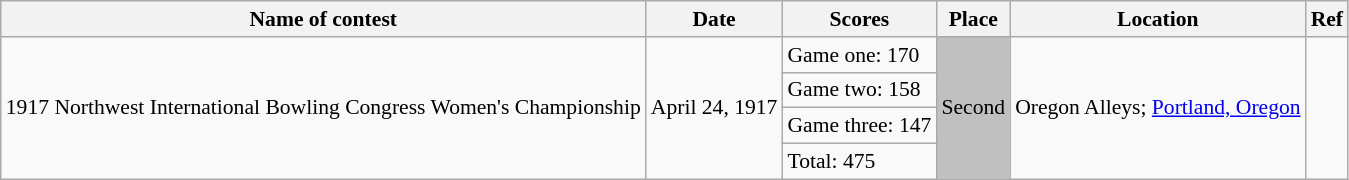<table class="wikitable" style="font-size:90%">
<tr>
<th>Name of contest</th>
<th>Date</th>
<th>Scores</th>
<th>Place</th>
<th>Location</th>
<th>Ref</th>
</tr>
<tr>
<td rowspan=4>1917 Northwest International Bowling Congress Women's Championship</td>
<td rowspan=4>April 24, 1917</td>
<td>Game one: 170</td>
<td rowspan=4 style="background: silver">Second</td>
<td rowspan=4>Oregon Alleys; <a href='#'>Portland, Oregon</a></td>
<td rowspan=4></td>
</tr>
<tr>
<td>Game two: 158</td>
</tr>
<tr>
<td>Game three: 147</td>
</tr>
<tr>
<td>Total: 475</td>
</tr>
</table>
